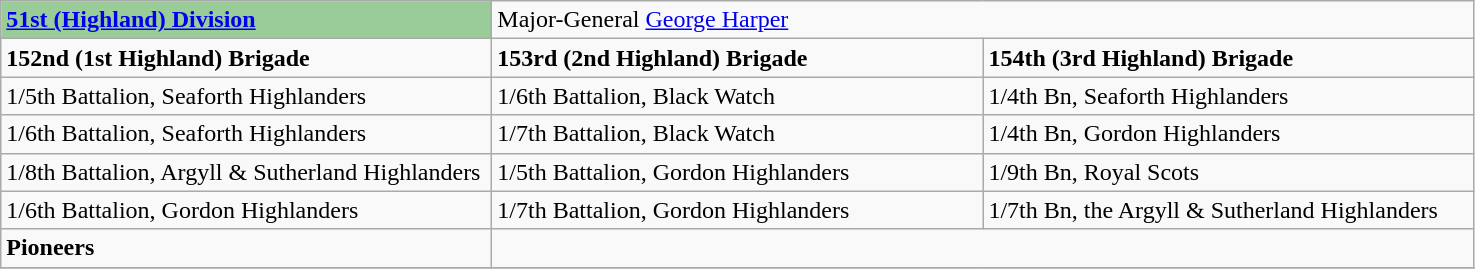<table class="wikitable">
<tr>
<td style="background:#99CC99"><strong><a href='#'>51st (Highland) Division</a>  </strong></td>
<td colspan="2">Major-General <a href='#'>George Harper</a></td>
</tr>
<tr>
<td width="320pt"><strong>152nd (1st Highland) Brigade</strong></td>
<td width="320pt"><strong>153rd (2nd Highland) Brigade</strong></td>
<td width="320pt"><strong>154th (3rd Highland) Brigade</strong></td>
</tr>
<tr>
<td>1/5th Battalion, Seaforth Highlanders</td>
<td>1/6th Battalion, Black Watch</td>
<td>1/4th Bn, Seaforth Highlanders</td>
</tr>
<tr>
<td>1/6th Battalion, Seaforth Highlanders</td>
<td>1/7th Battalion, Black Watch</td>
<td>1/4th Bn, Gordon Highlanders</td>
</tr>
<tr>
<td>1/8th Battalion, Argyll & Sutherland Highlanders</td>
<td>1/5th Battalion, Gordon Highlanders</td>
<td>1/9th Bn, Royal Scots </td>
</tr>
<tr>
<td>1/6th Battalion, Gordon Highlanders</td>
<td>1/7th Battalion, Gordon Highlanders</td>
<td>1/7th Bn, the Argyll & Sutherland Highlanders</td>
</tr>
<tr>
<td><strong>Pioneers</strong></td>
<td colspan="2"></td>
</tr>
<tr>
</tr>
</table>
